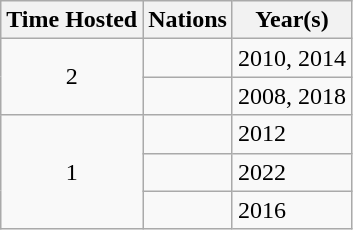<table class="wikitable">
<tr>
<th>Time Hosted</th>
<th>Nations</th>
<th>Year(s)</th>
</tr>
<tr>
<td rowspan=2 align=center>2</td>
<td></td>
<td>2010, 2014</td>
</tr>
<tr>
<td></td>
<td>2008, 2018</td>
</tr>
<tr>
<td rowspan=3 align=center>1</td>
<td></td>
<td>2012</td>
</tr>
<tr>
<td></td>
<td>2022</td>
</tr>
<tr>
<td></td>
<td>2016</td>
</tr>
</table>
